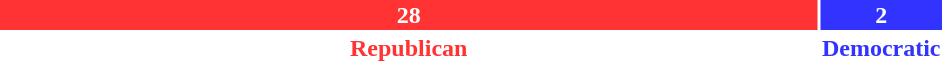<table style="width:50%">
<tr>
<td scope="row" colspan="3" style="text-align:center"></td>
</tr>
<tr>
<td scope="row" style="background:#F33; width:93.3%; text-align:center; color:white"><strong>28</strong></td>
<td style="background:#33F; width:6.7%; text-align:center; color:white"><strong>2</strong></td>
</tr>
<tr>
<td scope="row" style="text-align:center; color:#F33"><strong>Republican</strong></td>
<td style="text-align:center; color:#33F"><strong>Democratic</strong></td>
</tr>
</table>
